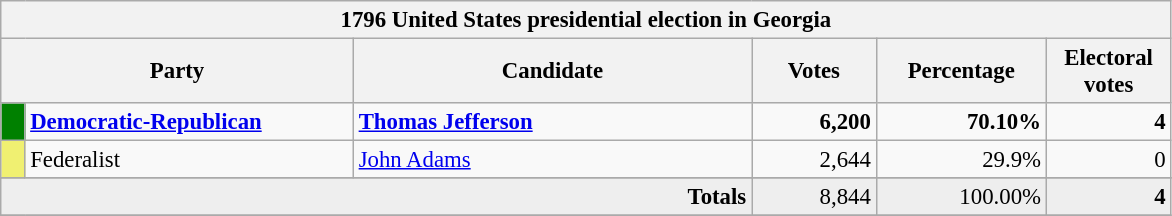<table class="wikitable" style="font-size: 95%;">
<tr>
<th colspan="6">1796 United States presidential election in Georgia</th>
</tr>
<tr>
<th colspan="2" style="width: 15em">Party</th>
<th style="width: 17em">Candidate</th>
<th style="width: 5em">Votes</th>
<th style="width: 7em">Percentage</th>
<th style="width: 5em">Electoral votes</th>
</tr>
<tr>
<th style="background-color:#008000; width: 3px"></th>
<td style="width: 130px"><strong><a href='#'>Democratic-Republican</a></strong></td>
<td><strong><a href='#'>Thomas Jefferson</a></strong></td>
<td align="right"><strong>6,200</strong></td>
<td align="right"><strong>70.10%</strong></td>
<td align="right"><strong>4</strong></td>
</tr>
<tr>
<th style="background-color:#F0F071; width: 3px"></th>
<td style="width: 130px">Federalist</td>
<td><a href='#'>John Adams</a></td>
<td align="right">2,644</td>
<td align="right">29.9%</td>
<td align="right">0</td>
</tr>
<tr>
</tr>
<tr bgcolor="#EEEEEE">
<td colspan="3" align="right"><strong>Totals</strong></td>
<td align="right">8,844</td>
<td align="right">100.00%</td>
<td align="right"><strong>4</strong></td>
</tr>
<tr>
</tr>
</table>
